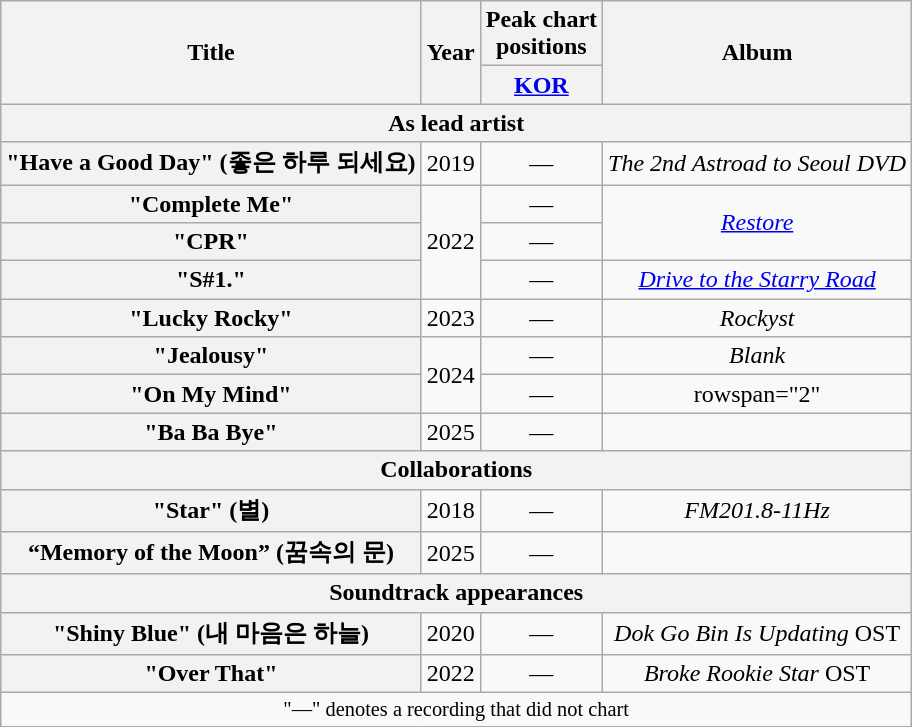<table class="wikitable plainrowheaders" style="text-align:center">
<tr>
<th scope="col" rowspan="2">Title</th>
<th scope="col" rowspan="2">Year</th>
<th scope="col">Peak chart<br>positions</th>
<th scope="col" rowspan="2">Album</th>
</tr>
<tr>
<th scope="col"><a href='#'>KOR</a></th>
</tr>
<tr>
<th colspan="6">As lead artist</th>
</tr>
<tr>
<th scope="row">"Have a Good Day" (좋은 하루 되세요)</th>
<td>2019</td>
<td>—</td>
<td><em>The 2nd Astroad to Seoul DVD</em></td>
</tr>
<tr>
<th scope="row">"Complete Me"</th>
<td rowspan="3">2022</td>
<td>—</td>
<td rowspan="2"><em><a href='#'>Restore</a></em></td>
</tr>
<tr>
<th scope="row">"CPR"</th>
<td>—</td>
</tr>
<tr>
<th scope="row">"S#1."</th>
<td>—</td>
<td><em><a href='#'>Drive to the Starry Road</a></em></td>
</tr>
<tr>
<th scope="row">"Lucky Rocky"</th>
<td>2023</td>
<td>—</td>
<td><em>Rockyst</em></td>
</tr>
<tr>
<th scope="row">"Jealousy"</th>
<td rowspan="2">2024</td>
<td>—</td>
<td><em>Blank</em></td>
</tr>
<tr>
<th scope="row">"On My Mind"</th>
<td>—</td>
<td>rowspan="2" </td>
</tr>
<tr>
<th scope="row">"Ba Ba Bye"</th>
<td>2025</td>
<td>—</td>
</tr>
<tr>
<th colspan="6">Collaborations</th>
</tr>
<tr>
<th scope="row">"Star" (별)<br></th>
<td>2018</td>
<td>—</td>
<td><em>FM201.8-11Hz</em></td>
</tr>
<tr>
<th scope="row">“Memory of the Moon” (꿈속의 문)<br></th>
<td>2025</td>
<td>—</td>
</tr>
<tr>
<th colspan="6">Soundtrack appearances</th>
</tr>
<tr>
<th scope="row">"Shiny Blue" (내 마음은 하늘)</th>
<td>2020</td>
<td>—</td>
<td><em>Dok Go Bin Is Updating</em> OST</td>
</tr>
<tr>
<th scope="row">"Over That"</th>
<td>2022</td>
<td>—</td>
<td><em>Broke Rookie Star</em> OST</td>
</tr>
<tr>
<td colspan="6" style="font-size:85%">"—" denotes a recording that did not chart</td>
</tr>
</table>
